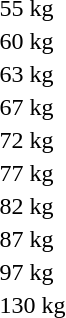<table>
<tr>
<td rowspan=2>55 kg</td>
<td rowspan=2></td>
<td rowspan=2></td>
<td></td>
</tr>
<tr>
<td></td>
</tr>
<tr>
<td rowspan=2>60 kg</td>
<td rowspan=2></td>
<td rowspan=2></td>
<td></td>
</tr>
<tr>
<td></td>
</tr>
<tr>
<td rowspan=2>63 kg</td>
<td rowspan=2></td>
<td rowspan=2></td>
<td></td>
</tr>
<tr>
<td></td>
</tr>
<tr>
<td rowspan=2>67 kg</td>
<td rowspan=2></td>
<td rowspan=2></td>
<td></td>
</tr>
<tr>
<td></td>
</tr>
<tr>
<td rowspan=2>72 kg</td>
<td rowspan=2></td>
<td rowspan=2></td>
<td></td>
</tr>
<tr>
<td></td>
</tr>
<tr>
<td rowspan=2>77 kg</td>
<td rowspan=2></td>
<td rowspan=2></td>
<td></td>
</tr>
<tr>
<td></td>
</tr>
<tr>
<td rowspan=2>82 kg</td>
<td rowspan=2></td>
<td rowspan=2></td>
<td></td>
</tr>
<tr>
<td></td>
</tr>
<tr>
<td rowspan=2>87 kg</td>
<td rowspan=2></td>
<td rowspan=2></td>
<td></td>
</tr>
<tr>
<td></td>
</tr>
<tr>
<td rowspan=2>97 kg</td>
<td rowspan=2></td>
<td rowspan=2></td>
<td></td>
</tr>
<tr>
<td></td>
</tr>
<tr>
<td rowspan=2>130 kg</td>
<td rowspan=2></td>
<td rowspan=2></td>
<td></td>
</tr>
<tr>
<td></td>
</tr>
<tr>
</tr>
</table>
